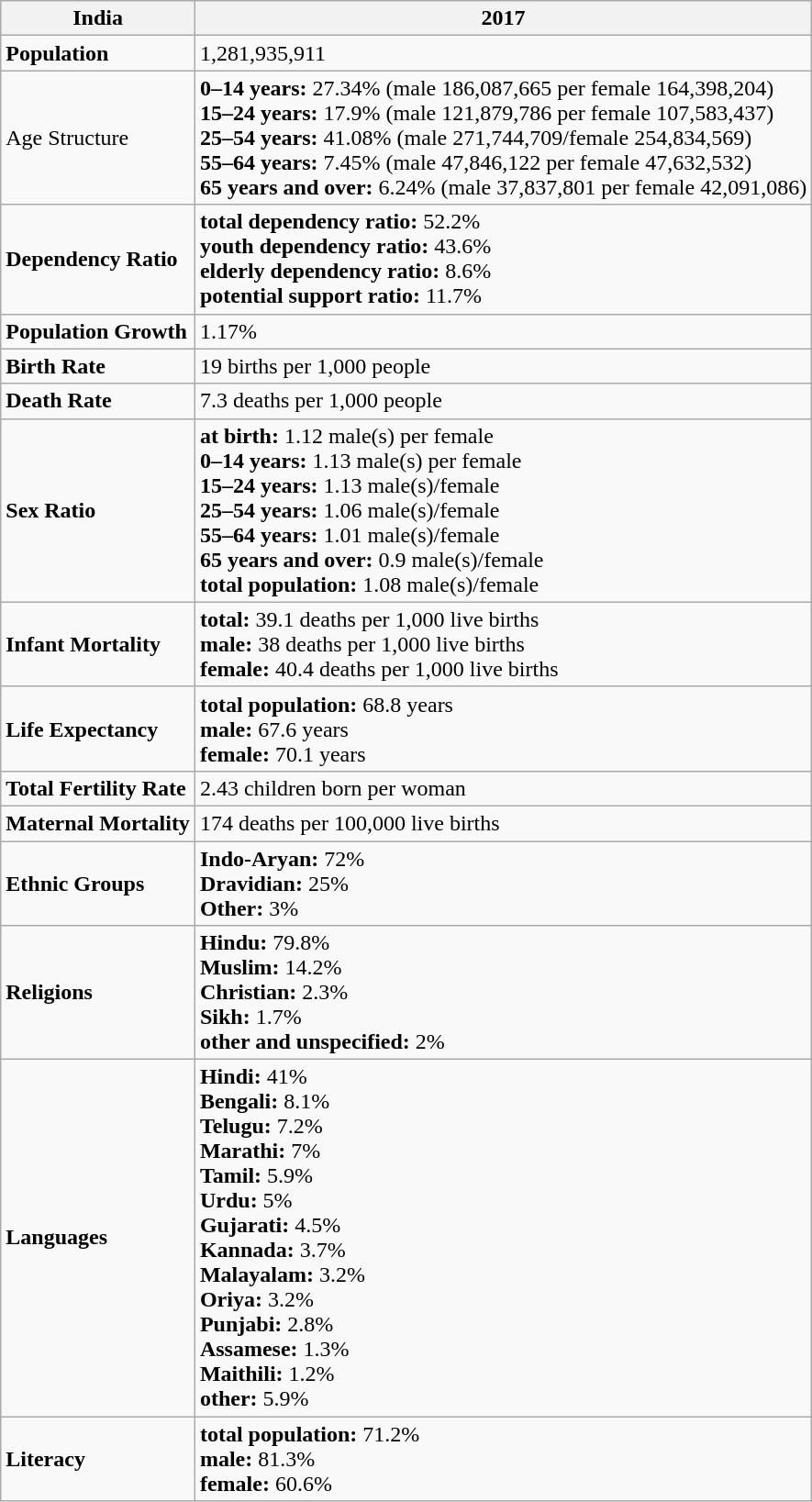<table class="wikitable">
<tr>
<th><strong>India</strong></th>
<th><strong>2017</strong></th>
</tr>
<tr>
<td><strong>Population</strong></td>
<td>1,281,935,911</td>
</tr>
<tr>
<td>Age Structure</td>
<td><strong>0–14 years:</strong> 27.34% (male 186,087,665 per female 164,398,204)<br><strong>15–24 years:</strong> 17.9% (male 121,879,786 per female 107,583,437)<br><strong>25–54 years:</strong> 41.08% (male 271,744,709/female 254,834,569)<br><strong>55–64 years:</strong> 7.45% (male 47,846,122 per female 47,632,532)<br><strong>65 years and over:</strong> 6.24% (male 37,837,801 per female 42,091,086)</td>
</tr>
<tr>
<td><strong>Dependency Ratio</strong></td>
<td><strong>total dependency ratio:</strong> 52.2%<br><strong>youth dependency ratio:</strong> 43.6%<br><strong>elderly dependency ratio:</strong> 8.6%<br><strong>potential support ratio:</strong> 11.7%</td>
</tr>
<tr>
<td><strong>Population Growth</strong></td>
<td>1.17%</td>
</tr>
<tr>
<td><strong>Birth Rate</strong></td>
<td>19 births per 1,000 people</td>
</tr>
<tr>
<td><strong>Death Rate</strong></td>
<td>7.3 deaths per 1,000 people</td>
</tr>
<tr>
<td><strong>Sex Ratio</strong></td>
<td><strong>at birth:</strong> 1.12 male(s) per female<br><strong>0–14 years:</strong> 1.13 male(s) per female<br><strong>15–24 years:</strong> 1.13 male(s)/female<br><strong>25–54 years:</strong> 1.06 male(s)/female<br><strong>55–64 years:</strong> 1.01 male(s)/female<br><strong>65 years and over:</strong> 0.9 male(s)/female<br><strong>total population:</strong> 1.08 male(s)/female</td>
</tr>
<tr>
<td><strong>Infant Mortality</strong></td>
<td><strong>total:</strong> 39.1 deaths per 1,000 live births<br><strong>male:</strong> 38 deaths per 1,000 live births<br><strong>female:</strong> 40.4 deaths per 1,000 live births</td>
</tr>
<tr>
<td><strong>Life Expectancy</strong></td>
<td><strong>total population:</strong> 68.8 years<br><strong>male:</strong> 67.6 years<br><strong>female:</strong> 70.1 years</td>
</tr>
<tr>
<td><strong>Total Fertility Rate</strong></td>
<td>2.43 children born per woman</td>
</tr>
<tr>
<td><strong>Maternal Mortality</strong></td>
<td>174 deaths per 100,000 live births</td>
</tr>
<tr>
<td><strong>Ethnic Groups</strong></td>
<td><strong>Indo-Aryan:</strong> 72%<br><strong>Dravidian:</strong> 25%<br><strong>Other:</strong> 3%</td>
</tr>
<tr>
<td><strong>Religions</strong></td>
<td><strong>Hindu:</strong> 79.8%<br><strong>Muslim:</strong> 14.2%<br><strong>Christian:</strong> 2.3%<br><strong>Sikh:</strong> 1.7%<br><strong>other and unspecified:</strong> 2%</td>
</tr>
<tr>
<td><strong>Languages</strong></td>
<td><strong>Hindi:</strong> 41%<br><strong>Bengali:</strong> 8.1%<br><strong>Telugu:</strong> 7.2%<br><strong>Marathi:</strong> 7%<br><strong>Tamil:</strong> 5.9%<br><strong>Urdu:</strong> 5%<br><strong>Gujarati:</strong> 4.5%<br><strong>Kannada:</strong> 3.7%<br><strong>Malayalam:</strong> 3.2%<br><strong>Oriya:</strong> 3.2%<br><strong>Punjabi:</strong> 2.8%<br><strong>Assamese:</strong> 1.3%<br><strong>Maithili:</strong> 1.2%<br><strong>other:</strong> 5.9%</td>
</tr>
<tr>
<td><strong>Literacy</strong></td>
<td><strong>total population:</strong> 71.2%<br><strong>male:</strong> 81.3%<br><strong>female:</strong> 60.6%</td>
</tr>
</table>
